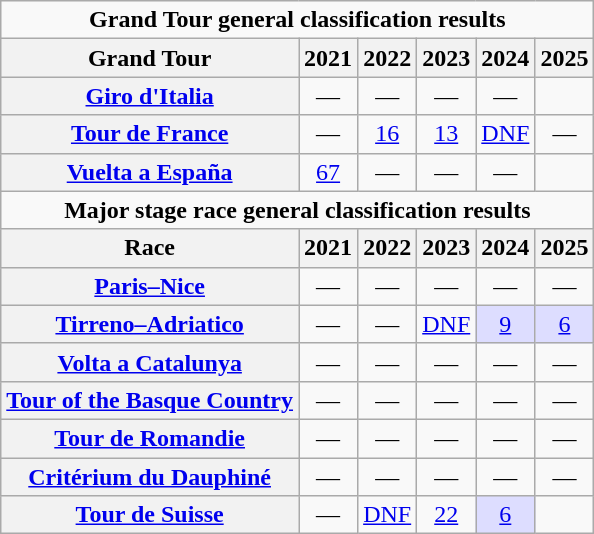<table class="wikitable plainrowheaders">
<tr>
<td colspan=9 align="center"><strong>Grand Tour general classification results</strong></td>
</tr>
<tr>
<th scope="col">Grand Tour</th>
<th scope="col">2021</th>
<th scope="col">2022</th>
<th scope="col">2023</th>
<th scope="col">2024</th>
<th scope="col">2025</th>
</tr>
<tr style="text-align:center;">
<th scope="row"> <a href='#'>Giro d'Italia</a></th>
<td>—</td>
<td>—</td>
<td>—</td>
<td>—</td>
<td></td>
</tr>
<tr style="text-align:center;">
<th scope="row"> <a href='#'>Tour de France</a></th>
<td>—</td>
<td><a href='#'>16</a></td>
<td><a href='#'>13</a></td>
<td><a href='#'>DNF</a></td>
<td>—</td>
</tr>
<tr style="text-align:center;">
<th scope="row"> <a href='#'>Vuelta a España</a></th>
<td><a href='#'>67</a></td>
<td>—</td>
<td>—</td>
<td>—</td>
<td></td>
</tr>
<tr>
<td colspan=9 align="center"><strong>Major stage race general classification results</strong></td>
</tr>
<tr>
<th scope="col">Race</th>
<th scope="col">2021</th>
<th scope="col">2022</th>
<th scope="col">2023</th>
<th scope="col">2024</th>
<th scope="col">2025</th>
</tr>
<tr style="text-align:center;">
<th scope="row"> <a href='#'>Paris–Nice</a></th>
<td>—</td>
<td>—</td>
<td>—</td>
<td>—</td>
<td>—</td>
</tr>
<tr style="text-align:center;">
<th scope="row"> <a href='#'>Tirreno–Adriatico</a></th>
<td>—</td>
<td>—</td>
<td><a href='#'>DNF</a></td>
<td style="background:#ddf;"><a href='#'>9</a></td>
<td style="background:#ddf;"><a href='#'>6</a></td>
</tr>
<tr style="text-align:center;">
<th scope="row"> <a href='#'>Volta a Catalunya</a></th>
<td>—</td>
<td>—</td>
<td>—</td>
<td>—</td>
<td>—</td>
</tr>
<tr style="text-align:center;">
<th scope="row"> <a href='#'>Tour of the Basque Country</a></th>
<td>—</td>
<td>—</td>
<td>—</td>
<td>—</td>
<td>—</td>
</tr>
<tr style="text-align:center;">
<th scope="row"> <a href='#'>Tour de Romandie</a></th>
<td>—</td>
<td>—</td>
<td>—</td>
<td>—</td>
<td>—</td>
</tr>
<tr style="text-align:center;">
<th scope="row"> <a href='#'>Critérium du Dauphiné</a></th>
<td>—</td>
<td>—</td>
<td>—</td>
<td>—</td>
<td>—</td>
</tr>
<tr style="text-align:center;">
<th scope="row"> <a href='#'>Tour de Suisse</a></th>
<td>—</td>
<td><a href='#'>DNF</a></td>
<td><a href='#'>22</a></td>
<td style="background:#ddf;"><a href='#'>6</a></td>
<td></td>
</tr>
</table>
